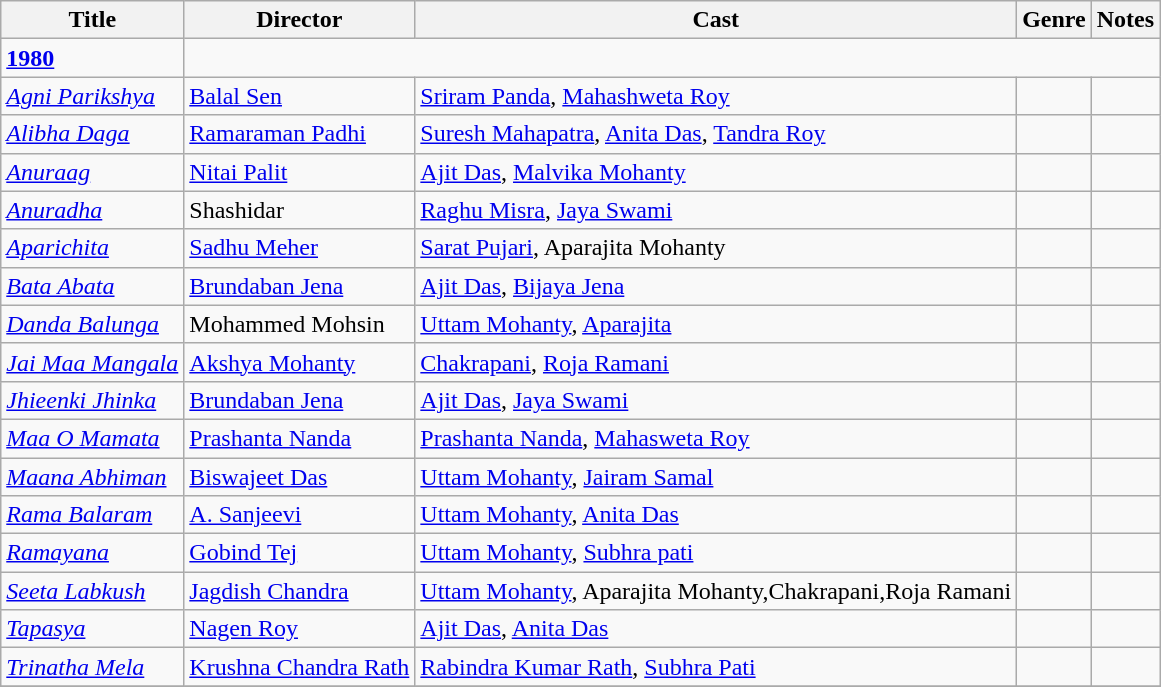<table class="wikitable sortable">
<tr>
<th>Title</th>
<th>Director</th>
<th>Cast</th>
<th>Genre</th>
<th>Notes</th>
</tr>
<tr>
<td><strong><a href='#'>1980</a></strong></td>
</tr>
<tr>
<td><em><a href='#'>Agni Parikshya</a></em></td>
<td><a href='#'>Balal Sen</a></td>
<td><a href='#'>Sriram Panda</a>, <a href='#'>Mahashweta Roy</a></td>
<td></td>
<td></td>
</tr>
<tr>
<td><em><a href='#'>Alibha Daga</a></em></td>
<td><a href='#'>Ramaraman Padhi</a></td>
<td><a href='#'>Suresh Mahapatra</a>, <a href='#'>Anita Das</a>, <a href='#'>Tandra Roy</a></td>
<td></td>
<td></td>
</tr>
<tr>
<td><em><a href='#'>Anuraag</a></em> </td>
<td><a href='#'>Nitai Palit</a></td>
<td><a href='#'>Ajit Das</a>, <a href='#'>Malvika Mohanty</a></td>
<td></td>
<td></td>
</tr>
<tr>
<td><em><a href='#'>Anuradha</a></em> </td>
<td>Shashidar</td>
<td><a href='#'>Raghu Misra</a>, <a href='#'>Jaya Swami</a></td>
<td></td>
<td></td>
</tr>
<tr>
<td><em><a href='#'>Aparichita</a></em> </td>
<td><a href='#'>Sadhu Meher</a></td>
<td><a href='#'>Sarat Pujari</a>, Aparajita Mohanty</td>
<td></td>
<td></td>
</tr>
<tr>
<td><em><a href='#'>Bata Abata</a></em></td>
<td><a href='#'>Brundaban Jena</a></td>
<td><a href='#'>Ajit Das</a>, <a href='#'>Bijaya Jena</a></td>
<td></td>
<td></td>
</tr>
<tr>
<td><em><a href='#'>Danda Balunga</a></em></td>
<td>Mohammed Mohsin</td>
<td><a href='#'>Uttam Mohanty</a>, <a href='#'>Aparajita</a></td>
<td></td>
<td></td>
</tr>
<tr>
<td><em><a href='#'>Jai Maa Mangala</a></em></td>
<td><a href='#'>Akshya Mohanty</a></td>
<td><a href='#'>Chakrapani</a>, <a href='#'>Roja Ramani</a></td>
<td></td>
<td></td>
</tr>
<tr>
<td><em><a href='#'>Jhieenki Jhinka</a></em></td>
<td><a href='#'>Brundaban Jena</a></td>
<td><a href='#'>Ajit Das</a>, <a href='#'>Jaya Swami</a></td>
<td></td>
<td></td>
</tr>
<tr>
<td><em><a href='#'>Maa O Mamata</a></em></td>
<td><a href='#'>Prashanta Nanda</a></td>
<td><a href='#'>Prashanta Nanda</a>, <a href='#'>Mahasweta Roy</a></td>
<td></td>
<td></td>
</tr>
<tr>
<td><em><a href='#'>Maana Abhiman</a></em></td>
<td><a href='#'>Biswajeet Das</a></td>
<td><a href='#'>Uttam Mohanty</a>, <a href='#'>Jairam Samal</a></td>
<td></td>
<td></td>
</tr>
<tr>
<td><em><a href='#'>Rama Balaram</a></em></td>
<td><a href='#'>A. Sanjeevi</a></td>
<td><a href='#'>Uttam Mohanty</a>, <a href='#'>Anita Das</a></td>
<td></td>
<td></td>
</tr>
<tr>
<td><em><a href='#'>Ramayana</a></em></td>
<td><a href='#'>Gobind Tej</a></td>
<td><a href='#'>Uttam Mohanty</a>, <a href='#'>Subhra pati</a></td>
<td></td>
<td></td>
</tr>
<tr>
<td><em><a href='#'>Seeta Labkush</a></em></td>
<td><a href='#'>Jagdish Chandra</a></td>
<td><a href='#'>Uttam Mohanty</a>, Aparajita Mohanty,Chakrapani,Roja Ramani</td>
<td></td>
<td></td>
</tr>
<tr>
<td><em><a href='#'>Tapasya</a></em></td>
<td><a href='#'>Nagen Roy</a></td>
<td><a href='#'>Ajit Das</a>, <a href='#'>Anita Das</a></td>
<td></td>
<td></td>
</tr>
<tr>
<td><em><a href='#'>Trinatha Mela</a></em></td>
<td><a href='#'>Krushna Chandra Rath</a></td>
<td><a href='#'>Rabindra Kumar Rath</a>, <a href='#'>Subhra Pati</a></td>
<td></td>
<td></td>
</tr>
<tr>
</tr>
</table>
